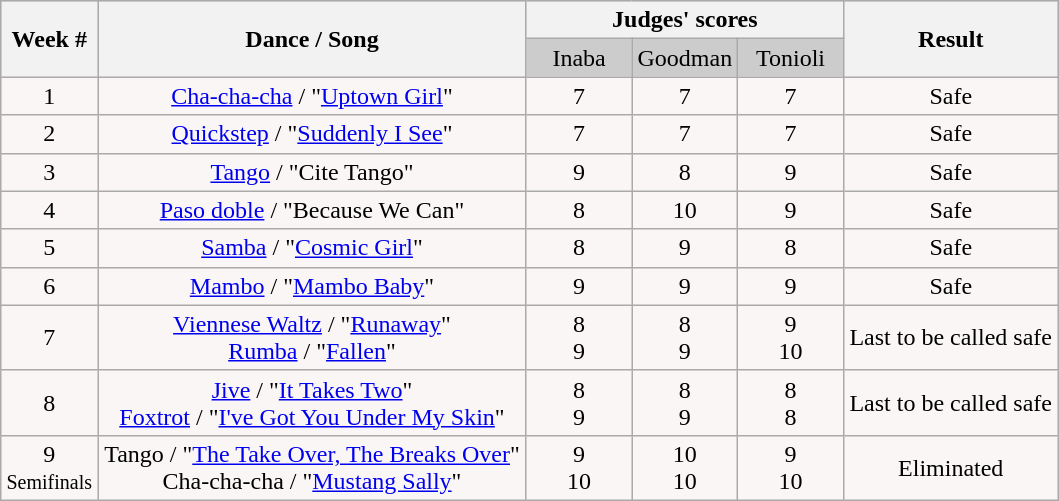<table class="wikitable collapsible collapsed">
<tr style="text-align:Center; background:#ccc;">
<th rowspan="2">Week #</th>
<th rowspan="2">Dance / Song</th>
<th colspan="3">Judges' scores</th>
<th rowspan="2">Result</th>
</tr>
<tr style="text-align:center; background:#ccc;">
<td style="width:10%; ">Inaba</td>
<td style="width:10%; ">Goodman</td>
<td style="width:10%; ">Tonioli</td>
</tr>
<tr style="text-align: center; background:#faf6f6;">
<td>1</td>
<td><a href='#'>Cha-cha-cha</a> / "<a href='#'>Uptown Girl</a>"</td>
<td>7</td>
<td>7</td>
<td>7</td>
<td>Safe</td>
</tr>
<tr style="text-align:center; background:#faf6f6;">
<td>2</td>
<td><a href='#'>Quickstep</a> / "<a href='#'>Suddenly I See</a>"</td>
<td>7</td>
<td>7</td>
<td>7</td>
<td>Safe</td>
</tr>
<tr style="text-align: center; background:#faf6f6;">
<td>3</td>
<td><a href='#'>Tango</a> / "Cite Tango"</td>
<td>9</td>
<td>8</td>
<td>9</td>
<td>Safe</td>
</tr>
<tr style="text-align:center; background:#faf6f6;">
<td>4</td>
<td><a href='#'>Paso doble</a> / "Because We Can"</td>
<td>8</td>
<td>10</td>
<td>9</td>
<td>Safe</td>
</tr>
<tr style="text-align: center; background:#faf6f6;">
<td>5</td>
<td><a href='#'>Samba</a> / "<a href='#'>Cosmic Girl</a>"</td>
<td>8</td>
<td>9</td>
<td>8</td>
<td>Safe</td>
</tr>
<tr style="text-align: center; background:#faf6f6;">
<td>6</td>
<td><a href='#'>Mambo</a> / "<a href='#'>Mambo Baby</a>"</td>
<td>9</td>
<td>9</td>
<td>9</td>
<td>Safe</td>
</tr>
<tr style="text-align: center; background:#faf6f6;">
<td>7</td>
<td><a href='#'>Viennese Waltz</a> / "<a href='#'>Runaway</a>"<br><a href='#'>Rumba</a> / "<a href='#'>Fallen</a>"</td>
<td>8<br>9</td>
<td>8<br>9</td>
<td>9<br>10</td>
<td>Last to be called safe</td>
</tr>
<tr style="text-align: center; background:#faf6f6;">
<td>8</td>
<td><a href='#'>Jive</a> / "<a href='#'>It Takes Two</a>"<br><a href='#'>Foxtrot</a> / "<a href='#'>I've Got You Under My Skin</a>"</td>
<td>8<br>9</td>
<td>8<br>9</td>
<td>8<br>8</td>
<td>Last to be called safe</td>
</tr>
<tr style="text-align: center; background:#faf6f6;">
<td>9<br><small>Semifinals</small></td>
<td>Tango / "<a href='#'>The Take Over, The Breaks Over</a>"<br>Cha-cha-cha / "<a href='#'>Mustang Sally</a>"</td>
<td>9<br>10</td>
<td>10<br>10</td>
<td>9<br>10</td>
<td>Eliminated</td>
</tr>
</table>
